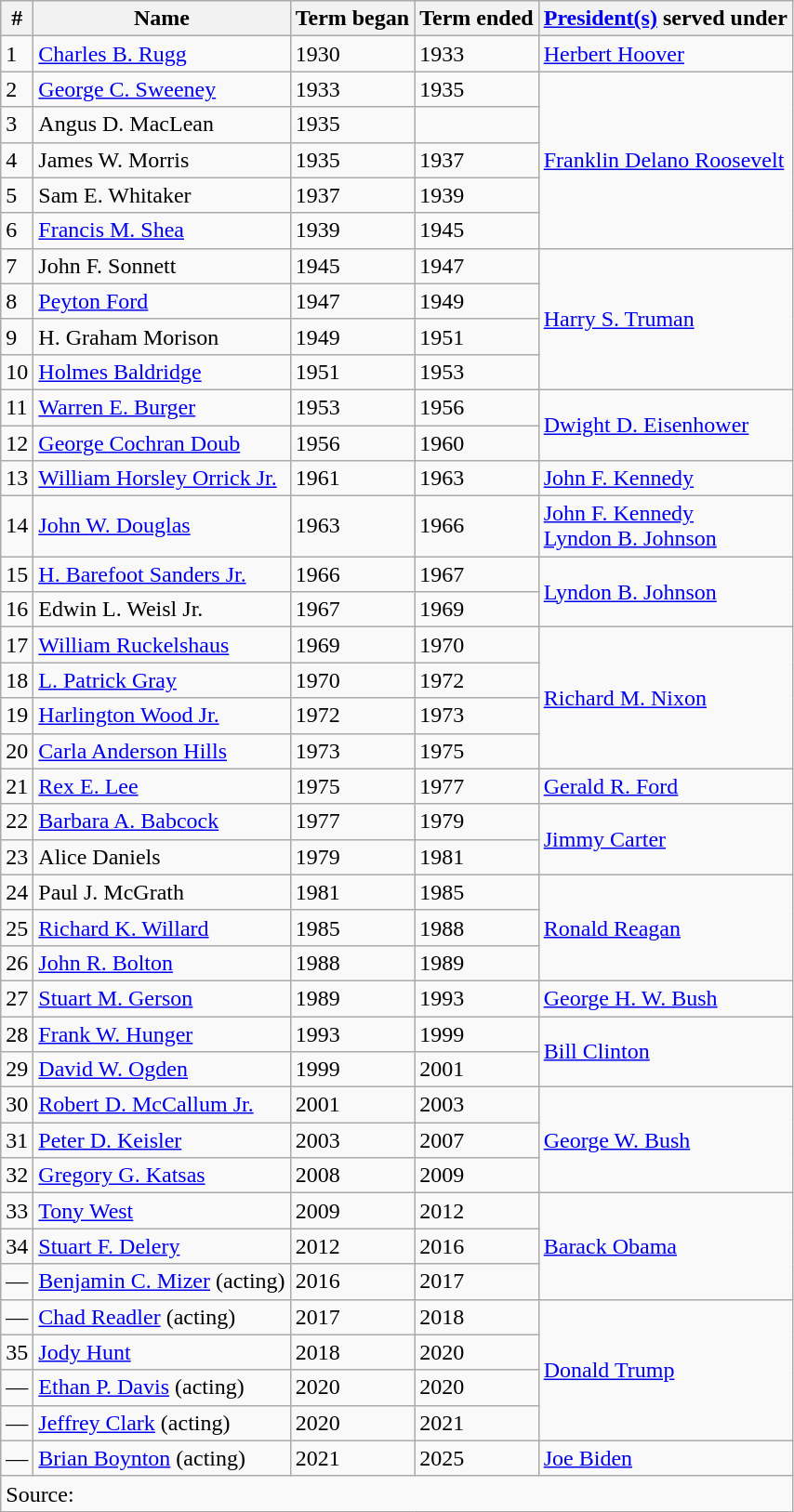<table class="wikitable">
<tr>
<th>#</th>
<th>Name</th>
<th>Term began</th>
<th>Term ended</th>
<th><a href='#'>President(s)</a> served under</th>
</tr>
<tr>
<td>1</td>
<td><a href='#'>Charles B. Rugg</a></td>
<td>1930</td>
<td>1933</td>
<td><a href='#'>Herbert Hoover</a></td>
</tr>
<tr>
<td>2</td>
<td><a href='#'>George C. Sweeney</a></td>
<td>1933</td>
<td>1935</td>
<td rowspan=5><a href='#'>Franklin Delano Roosevelt</a></td>
</tr>
<tr>
<td>3</td>
<td>Angus D. MacLean</td>
<td>1935</td>
<td></td>
</tr>
<tr>
<td>4</td>
<td>James W. Morris</td>
<td>1935</td>
<td>1937</td>
</tr>
<tr>
<td>5</td>
<td>Sam E. Whitaker</td>
<td>1937</td>
<td>1939</td>
</tr>
<tr>
<td>6</td>
<td><a href='#'>Francis M. Shea</a></td>
<td>1939</td>
<td>1945</td>
</tr>
<tr>
<td>7</td>
<td>John F. Sonnett</td>
<td>1945</td>
<td>1947</td>
<td rowspan=4><a href='#'>Harry S. Truman</a></td>
</tr>
<tr>
<td>8</td>
<td><a href='#'>Peyton Ford</a></td>
<td>1947</td>
<td>1949</td>
</tr>
<tr>
<td>9</td>
<td>H. Graham Morison</td>
<td>1949</td>
<td>1951</td>
</tr>
<tr>
<td>10</td>
<td><a href='#'>Holmes Baldridge</a></td>
<td>1951</td>
<td>1953</td>
</tr>
<tr>
<td>11</td>
<td><a href='#'>Warren E. Burger</a></td>
<td>1953</td>
<td>1956</td>
<td rowspan=2><a href='#'>Dwight D. Eisenhower</a></td>
</tr>
<tr>
<td>12</td>
<td><a href='#'>George Cochran Doub</a></td>
<td>1956</td>
<td>1960</td>
</tr>
<tr>
<td>13</td>
<td><a href='#'>William Horsley Orrick Jr.</a></td>
<td>1961</td>
<td>1963</td>
<td><a href='#'>John F. Kennedy</a></td>
</tr>
<tr>
<td>14</td>
<td><a href='#'>John W. Douglas</a></td>
<td>1963</td>
<td>1966</td>
<td><a href='#'>John F. Kennedy</a><br><a href='#'>Lyndon B. Johnson</a></td>
</tr>
<tr>
<td>15</td>
<td><a href='#'>H. Barefoot Sanders Jr.</a></td>
<td>1966</td>
<td>1967</td>
<td rowspan=2><a href='#'>Lyndon B. Johnson</a></td>
</tr>
<tr>
<td>16</td>
<td>Edwin L. Weisl Jr.</td>
<td>1967</td>
<td>1969</td>
</tr>
<tr>
<td>17</td>
<td><a href='#'>William Ruckelshaus</a></td>
<td>1969</td>
<td>1970</td>
<td rowspan=4><a href='#'>Richard M. Nixon</a></td>
</tr>
<tr>
<td>18</td>
<td><a href='#'>L. Patrick Gray</a></td>
<td>1970</td>
<td>1972</td>
</tr>
<tr>
<td>19</td>
<td><a href='#'>Harlington Wood Jr.</a></td>
<td>1972</td>
<td>1973</td>
</tr>
<tr>
<td>20</td>
<td><a href='#'>Carla Anderson Hills</a></td>
<td>1973</td>
<td>1975</td>
</tr>
<tr>
<td>21</td>
<td><a href='#'>Rex E. Lee</a></td>
<td>1975</td>
<td>1977</td>
<td><a href='#'>Gerald R. Ford</a></td>
</tr>
<tr>
<td>22</td>
<td><a href='#'>Barbara A. Babcock</a></td>
<td>1977</td>
<td>1979</td>
<td rowspan=2><a href='#'>Jimmy Carter</a></td>
</tr>
<tr>
<td>23</td>
<td>Alice Daniels</td>
<td>1979</td>
<td>1981</td>
</tr>
<tr>
<td>24</td>
<td>Paul J. McGrath</td>
<td>1981</td>
<td>1985</td>
<td rowspan=3><a href='#'>Ronald Reagan</a></td>
</tr>
<tr>
<td>25</td>
<td><a href='#'>Richard K. Willard</a></td>
<td>1985</td>
<td>1988</td>
</tr>
<tr>
<td>26</td>
<td><a href='#'>John R. Bolton</a></td>
<td>1988</td>
<td>1989</td>
</tr>
<tr>
<td>27</td>
<td><a href='#'>Stuart M. Gerson</a></td>
<td>1989</td>
<td>1993</td>
<td><a href='#'>George H. W. Bush</a></td>
</tr>
<tr>
<td>28</td>
<td><a href='#'>Frank W. Hunger</a></td>
<td>1993</td>
<td>1999</td>
<td rowspan=2><a href='#'>Bill Clinton</a></td>
</tr>
<tr>
<td>29</td>
<td><a href='#'>David W. Ogden</a></td>
<td>1999</td>
<td>2001</td>
</tr>
<tr>
<td>30</td>
<td><a href='#'>Robert D. McCallum Jr.</a></td>
<td>2001</td>
<td>2003</td>
<td rowspan=3><a href='#'>George W. Bush</a></td>
</tr>
<tr>
<td>31</td>
<td><a href='#'>Peter D. Keisler</a></td>
<td>2003</td>
<td>2007</td>
</tr>
<tr>
<td>32</td>
<td><a href='#'>Gregory G. Katsas</a></td>
<td>2008</td>
<td>2009</td>
</tr>
<tr>
<td>33</td>
<td><a href='#'>Tony West</a></td>
<td>2009</td>
<td>2012</td>
<td rowspan=3><a href='#'>Barack Obama</a></td>
</tr>
<tr>
<td>34</td>
<td><a href='#'>Stuart F. Delery</a></td>
<td>2012</td>
<td>2016</td>
</tr>
<tr>
<td>—</td>
<td><a href='#'>Benjamin C. Mizer</a> (acting)</td>
<td>2016</td>
<td>2017</td>
</tr>
<tr>
<td>—</td>
<td><a href='#'>Chad Readler</a> (acting)</td>
<td>2017</td>
<td>2018</td>
<td rowspan=4><a href='#'>Donald Trump</a></td>
</tr>
<tr>
<td>35</td>
<td><a href='#'>Jody Hunt</a></td>
<td>2018</td>
<td>2020</td>
</tr>
<tr>
<td>—</td>
<td><a href='#'>Ethan P. Davis</a> (acting)</td>
<td>2020</td>
<td>2020</td>
</tr>
<tr>
<td>—</td>
<td><a href='#'>Jeffrey Clark</a> (acting)</td>
<td>2020</td>
<td>2021</td>
</tr>
<tr>
<td>—</td>
<td><a href='#'>Brian Boynton</a> (acting)</td>
<td>2021</td>
<td>2025</td>
<td><a href='#'>Joe Biden</a></td>
</tr>
<tr>
<td colspan="5">Source:</td>
</tr>
</table>
